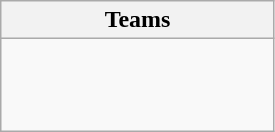<table class="wikitable">
<tr>
<th width=175px>Teams</th>
</tr>
<tr>
<td><br><br>
<br>
</td>
</tr>
</table>
